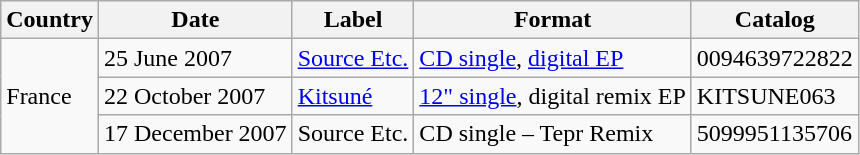<table class="wikitable">
<tr>
<th>Country</th>
<th>Date</th>
<th>Label</th>
<th>Format</th>
<th>Catalog</th>
</tr>
<tr>
<td rowspan="3">France</td>
<td>25 June 2007</td>
<td><a href='#'>Source Etc.</a></td>
<td><a href='#'>CD single</a>, <a href='#'>digital EP</a></td>
<td>0094639722822</td>
</tr>
<tr>
<td>22 October 2007</td>
<td><a href='#'>Kitsuné</a></td>
<td><a href='#'>12" single</a>, digital remix EP</td>
<td>KITSUNE063</td>
</tr>
<tr>
<td>17 December 2007</td>
<td>Source Etc.</td>
<td>CD single – Tepr Remix</td>
<td>5099951135706</td>
</tr>
</table>
